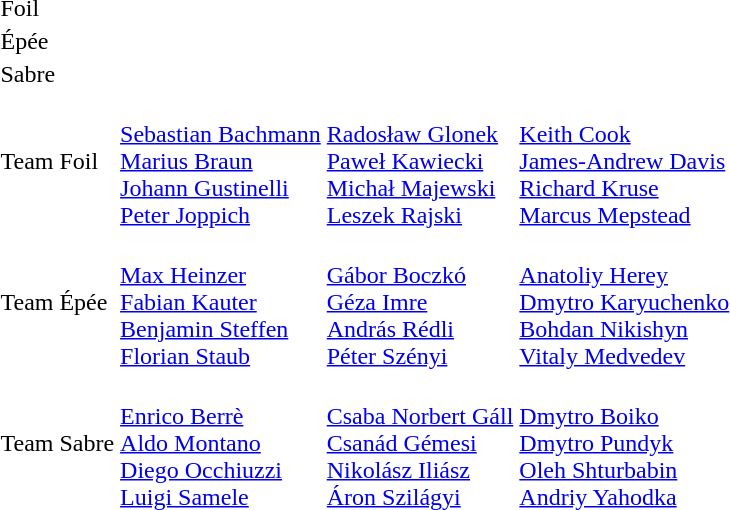<table>
<tr>
<td>Foil</td>
<td></td>
<td></td>
<td><br></td>
</tr>
<tr>
<td>Épée</td>
<td></td>
<td></td>
<td><br></td>
</tr>
<tr>
<td>Sabre</td>
<td></td>
<td></td>
<td><br></td>
</tr>
<tr>
<td>Team Foil</td>
<td><br><a href='#'>Sebastian Bachmann</a><br><a href='#'>Marius Braun</a><br><a href='#'>Johann Gustinelli</a><br><a href='#'>Peter Joppich</a></td>
<td><br><a href='#'>Radosław Glonek</a><br><a href='#'>Paweł Kawiecki</a><br><a href='#'>Michał Majewski</a><br><a href='#'>Leszek Rajski</a></td>
<td><br><a href='#'>Keith Cook</a><br><a href='#'>James-Andrew Davis</a><br><a href='#'>Richard Kruse</a><br><a href='#'>Marcus Mepstead</a></td>
</tr>
<tr>
<td>Team Épée</td>
<td><br><a href='#'>Max Heinzer</a><br><a href='#'>Fabian Kauter</a><br><a href='#'>Benjamin Steffen</a><br><a href='#'>Florian Staub</a></td>
<td><br><a href='#'>Gábor Boczkó</a><br><a href='#'>Géza Imre</a><br><a href='#'>András Rédli</a><br><a href='#'>Péter Szényi</a></td>
<td><br><a href='#'>Anatoliy Herey</a><br><a href='#'>Dmytro Karyuchenko</a><br><a href='#'>Bohdan Nikishyn</a><br><a href='#'>Vitaly Medvedev</a></td>
</tr>
<tr>
<td>Team Sabre</td>
<td><br><a href='#'>Enrico Berrè</a><br><a href='#'>Aldo Montano</a><br><a href='#'>Diego Occhiuzzi</a><br><a href='#'>Luigi Samele</a></td>
<td><br><a href='#'>Csaba Norbert Gáll</a><br><a href='#'>Csanád Gémesi</a><br><a href='#'>Nikolász Iliász</a><br><a href='#'>Áron Szilágyi</a></td>
<td><br><a href='#'>Dmytro Boiko</a><br><a href='#'>Dmytro Pundyk</a><br><a href='#'>Oleh Shturbabin</a><br><a href='#'>Andriy Yahodka</a></td>
</tr>
</table>
